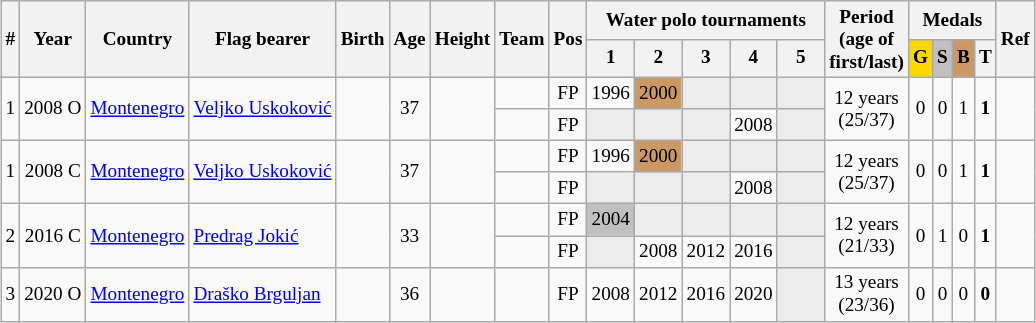<table class="wikitable sortable" style="text-align: center; font-size: 80%; margin-left: 1em;">
<tr>
<th rowspan="2">#</th>
<th rowspan="2">Year</th>
<th rowspan="2">Country</th>
<th rowspan="2">Flag bearer</th>
<th rowspan="2">Birth</th>
<th rowspan="2">Age</th>
<th rowspan="2">Height</th>
<th rowspan="2">Team</th>
<th rowspan="2">Pos</th>
<th colspan="5">Water polo tournaments</th>
<th rowspan="2">Period<br>(age of<br>first/last)</th>
<th colspan="4">Medals</th>
<th rowspan="2" class="unsortable">Ref</th>
</tr>
<tr>
<th>1</th>
<th style="width: 2em;" class="unsortable">2</th>
<th style="width: 2em;" class="unsortable">3</th>
<th style="width: 2em;" class="unsortable">4</th>
<th style="width: 2em;" class="unsortable">5</th>
<th style="background-color: gold;">G</th>
<th style="background-color: silver;">S</th>
<th style="background-color: #cc9966;">B</th>
<th>T</th>
</tr>
<tr>
<td rowspan="2" data-sort-value="1 O">1</td>
<td rowspan="2">2008 O</td>
<td rowspan="2" style="text-align: left;"> <a href='#'>Montenegro</a></td>
<td rowspan="2" style="text-align: left;" data-sort-value="Uskoković, Veljko"><a href='#'>Veljko Uskoković</a></td>
<td rowspan="2"></td>
<td rowspan="2">37</td>
<td rowspan="2"></td>
<td style="text-align: left;" data-sort-value="Yugoslavia, FR"></td>
<td>FP</td>
<td>1996</td>
<td style="background-color: #cc9966;">2000</td>
<td style="background-color: #ececec;"></td>
<td style="background-color: #ececec;"></td>
<td style="background-color: #ececec;"></td>
<td rowspan="2">12 years<br>(25/37)</td>
<td rowspan="2">0</td>
<td rowspan="2">0</td>
<td rowspan="2">1</td>
<td rowspan="2"><strong>1</strong></td>
<td rowspan="2"></td>
</tr>
<tr class="expand-child">
<td style="text-align: left;"></td>
<td>FP</td>
<td style="background-color: #ececec;"></td>
<td style="background-color: #ececec;"></td>
<td style="background-color: #ececec;"></td>
<td>2008</td>
<td style="background-color: #ececec;"></td>
</tr>
<tr>
<td rowspan="2" data-sort-value="1 Z">1</td>
<td rowspan="2" data-sort-value="2008 Z">2008 C</td>
<td rowspan="2" style="text-align: left;"> <a href='#'>Montenegro</a></td>
<td rowspan="2" style="text-align: left;" data-sort-value="Uskoković, Veljko"><a href='#'>Veljko Uskoković</a></td>
<td rowspan="2"></td>
<td rowspan="2">37</td>
<td rowspan="2"></td>
<td style="text-align: left;" data-sort-value="Yugoslavia, FR"></td>
<td>FP</td>
<td>1996</td>
<td style="background-color: #cc9966;">2000</td>
<td style="background-color: #ececec;"></td>
<td style="background-color: #ececec;"></td>
<td style="background-color: #ececec;"></td>
<td rowspan="2">12 years<br>(25/37)</td>
<td rowspan="2">0</td>
<td rowspan="2">0</td>
<td rowspan="2">1</td>
<td rowspan="2"><strong>1</strong></td>
<td rowspan="2"></td>
</tr>
<tr class="expand-child">
<td style="text-align: left;"></td>
<td>FP</td>
<td style="background-color: #ececec;"></td>
<td style="background-color: #ececec;"></td>
<td style="background-color: #ececec;"></td>
<td>2008</td>
<td style="background-color: #ececec;"></td>
</tr>
<tr>
<td rowspan="2">2</td>
<td rowspan="2" data-sort-value="2016 Z">2016 C</td>
<td rowspan="2" style="text-align: left;"> <a href='#'>Montenegro</a></td>
<td rowspan="2" style="text-align: left;" data-sort-value="Jokić, Predrag"><a href='#'>Predrag Jokić</a></td>
<td rowspan="2"></td>
<td rowspan="2">33</td>
<td rowspan="2"></td>
<td style="text-align: left;"></td>
<td>FP</td>
<td style="background-color: silver;">2004</td>
<td style="background-color: #ececec;"></td>
<td style="background-color: #ececec;"></td>
<td style="background-color: #ececec;"></td>
<td style="background-color: #ececec;"></td>
<td rowspan="2">12 years<br>(21/33)</td>
<td rowspan="2">0</td>
<td rowspan="2">1</td>
<td rowspan="2">0</td>
<td rowspan="2"><strong>1</strong></td>
<td rowspan="2"></td>
</tr>
<tr class="expand-child">
<td style="text-align: left;"></td>
<td>FP</td>
<td style="background-color: #ececec;"></td>
<td>2008</td>
<td>2012</td>
<td>2016</td>
<td style="background-color: #ececec;"></td>
</tr>
<tr>
<td>3</td>
<td>2020 O</td>
<td style="text-align: left;"> <a href='#'>Montenegro</a></td>
<td style="text-align: left;" data-sort-value="Brguljan, Draško"><a href='#'>Draško Brguljan</a></td>
<td></td>
<td>36</td>
<td></td>
<td style="text-align: left;"></td>
<td>FP</td>
<td>2008</td>
<td>2012</td>
<td>2016</td>
<td>2020</td>
<td style="background-color: #ececec;"></td>
<td>13 years<br>(23/36)</td>
<td>0</td>
<td>0</td>
<td>0</td>
<td><strong>0</strong></td>
<td></td>
</tr>
</table>
